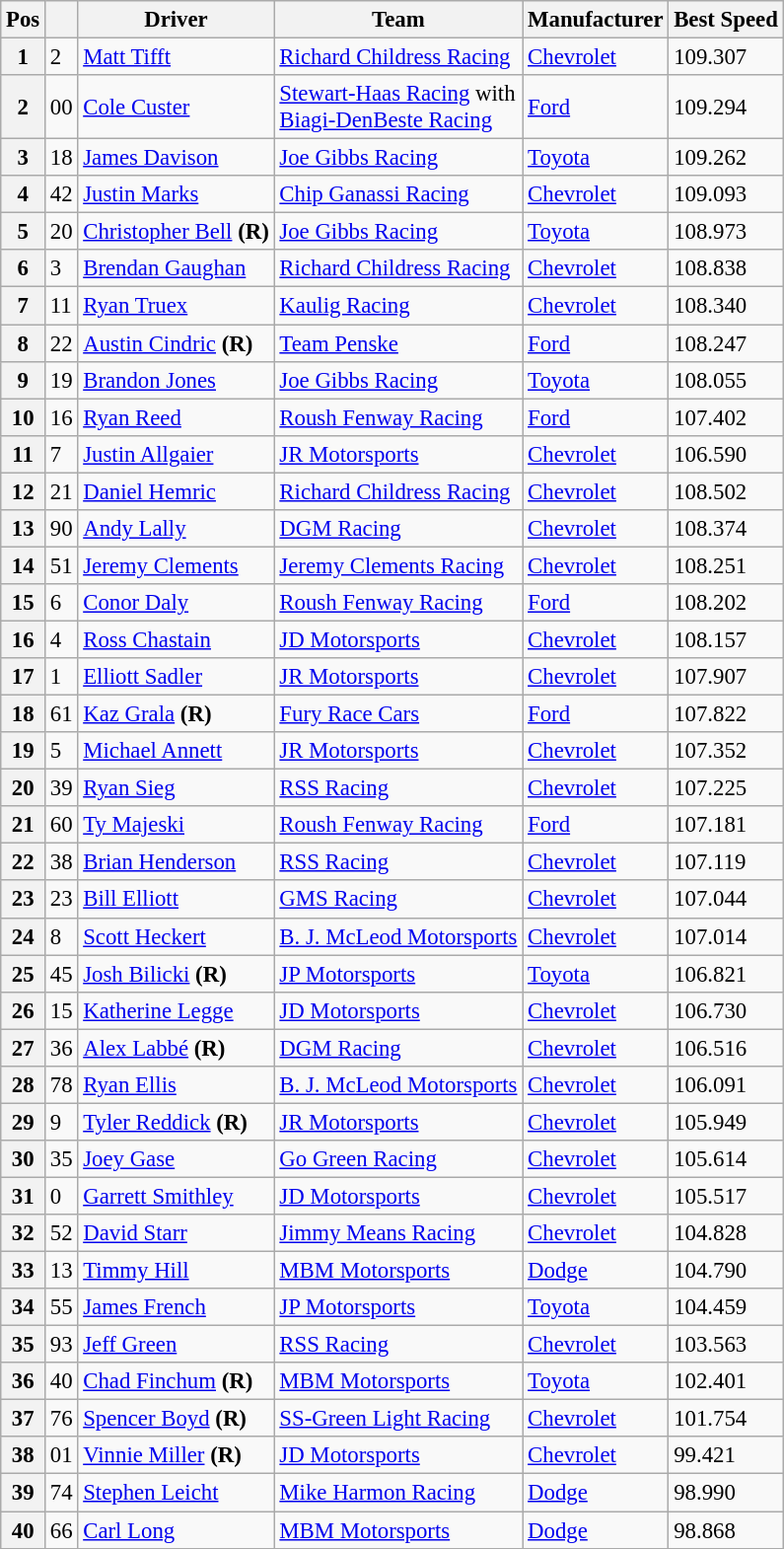<table class="wikitable" style="font-size:95%">
<tr>
<th>Pos</th>
<th></th>
<th>Driver</th>
<th>Team</th>
<th>Manufacturer</th>
<th>Best Speed</th>
</tr>
<tr>
<th>1</th>
<td>2</td>
<td><a href='#'>Matt Tifft</a></td>
<td><a href='#'>Richard Childress Racing</a></td>
<td><a href='#'>Chevrolet</a></td>
<td>109.307</td>
</tr>
<tr>
<th>2</th>
<td>00</td>
<td><a href='#'>Cole Custer</a></td>
<td><a href='#'>Stewart-Haas Racing</a> with <br> <a href='#'>Biagi-DenBeste Racing</a></td>
<td><a href='#'>Ford</a></td>
<td>109.294</td>
</tr>
<tr>
<th>3</th>
<td>18</td>
<td><a href='#'>James Davison</a></td>
<td><a href='#'>Joe Gibbs Racing</a></td>
<td><a href='#'>Toyota</a></td>
<td>109.262</td>
</tr>
<tr>
<th>4</th>
<td>42</td>
<td><a href='#'>Justin Marks</a></td>
<td><a href='#'>Chip Ganassi Racing</a></td>
<td><a href='#'>Chevrolet</a></td>
<td>109.093</td>
</tr>
<tr>
<th>5</th>
<td>20</td>
<td><a href='#'>Christopher Bell</a> <strong>(R)</strong></td>
<td><a href='#'>Joe Gibbs Racing</a></td>
<td><a href='#'>Toyota</a></td>
<td>108.973</td>
</tr>
<tr>
<th>6</th>
<td>3</td>
<td><a href='#'>Brendan Gaughan</a></td>
<td><a href='#'>Richard Childress Racing</a></td>
<td><a href='#'>Chevrolet</a></td>
<td>108.838</td>
</tr>
<tr>
<th>7</th>
<td>11</td>
<td><a href='#'>Ryan Truex</a></td>
<td><a href='#'>Kaulig Racing</a></td>
<td><a href='#'>Chevrolet</a></td>
<td>108.340</td>
</tr>
<tr>
<th>8</th>
<td>22</td>
<td><a href='#'>Austin Cindric</a> <strong>(R)</strong></td>
<td><a href='#'>Team Penske</a></td>
<td><a href='#'>Ford</a></td>
<td>108.247</td>
</tr>
<tr>
<th>9</th>
<td>19</td>
<td><a href='#'>Brandon Jones</a></td>
<td><a href='#'>Joe Gibbs Racing</a></td>
<td><a href='#'>Toyota</a></td>
<td>108.055</td>
</tr>
<tr>
<th>10</th>
<td>16</td>
<td><a href='#'>Ryan Reed</a></td>
<td><a href='#'>Roush Fenway Racing</a></td>
<td><a href='#'>Ford</a></td>
<td>107.402</td>
</tr>
<tr>
<th>11</th>
<td>7</td>
<td><a href='#'>Justin Allgaier</a></td>
<td><a href='#'>JR Motorsports</a></td>
<td><a href='#'>Chevrolet</a></td>
<td>106.590</td>
</tr>
<tr>
<th>12</th>
<td>21</td>
<td><a href='#'>Daniel Hemric</a></td>
<td><a href='#'>Richard Childress Racing</a></td>
<td><a href='#'>Chevrolet</a></td>
<td>108.502</td>
</tr>
<tr>
<th>13</th>
<td>90</td>
<td><a href='#'>Andy Lally</a></td>
<td><a href='#'>DGM Racing</a></td>
<td><a href='#'>Chevrolet</a></td>
<td>108.374</td>
</tr>
<tr>
<th>14</th>
<td>51</td>
<td><a href='#'>Jeremy Clements</a></td>
<td><a href='#'>Jeremy Clements Racing</a></td>
<td><a href='#'>Chevrolet</a></td>
<td>108.251</td>
</tr>
<tr>
<th>15</th>
<td>6</td>
<td><a href='#'>Conor Daly</a></td>
<td><a href='#'>Roush Fenway Racing</a></td>
<td><a href='#'>Ford</a></td>
<td>108.202</td>
</tr>
<tr>
<th>16</th>
<td>4</td>
<td><a href='#'>Ross Chastain</a></td>
<td><a href='#'>JD Motorsports</a></td>
<td><a href='#'>Chevrolet</a></td>
<td>108.157</td>
</tr>
<tr>
<th>17</th>
<td>1</td>
<td><a href='#'>Elliott Sadler</a></td>
<td><a href='#'>JR Motorsports</a></td>
<td><a href='#'>Chevrolet</a></td>
<td>107.907</td>
</tr>
<tr>
<th>18</th>
<td>61</td>
<td><a href='#'>Kaz Grala</a> <strong>(R)</strong></td>
<td><a href='#'>Fury Race Cars</a></td>
<td><a href='#'>Ford</a></td>
<td>107.822</td>
</tr>
<tr>
<th>19</th>
<td>5</td>
<td><a href='#'>Michael Annett</a></td>
<td><a href='#'>JR Motorsports</a></td>
<td><a href='#'>Chevrolet</a></td>
<td>107.352</td>
</tr>
<tr>
<th>20</th>
<td>39</td>
<td><a href='#'>Ryan Sieg</a></td>
<td><a href='#'>RSS Racing</a></td>
<td><a href='#'>Chevrolet</a></td>
<td>107.225</td>
</tr>
<tr>
<th>21</th>
<td>60</td>
<td><a href='#'>Ty Majeski</a></td>
<td><a href='#'>Roush Fenway Racing</a></td>
<td><a href='#'>Ford</a></td>
<td>107.181</td>
</tr>
<tr>
<th>22</th>
<td>38</td>
<td><a href='#'>Brian Henderson</a></td>
<td><a href='#'>RSS Racing</a></td>
<td><a href='#'>Chevrolet</a></td>
<td>107.119</td>
</tr>
<tr>
<th>23</th>
<td>23</td>
<td><a href='#'>Bill Elliott</a></td>
<td><a href='#'>GMS Racing</a></td>
<td><a href='#'>Chevrolet</a></td>
<td>107.044</td>
</tr>
<tr>
<th>24</th>
<td>8</td>
<td><a href='#'>Scott Heckert</a></td>
<td><a href='#'>B. J. McLeod Motorsports</a></td>
<td><a href='#'>Chevrolet</a></td>
<td>107.014</td>
</tr>
<tr>
<th>25</th>
<td>45</td>
<td><a href='#'>Josh Bilicki</a> <strong>(R)</strong></td>
<td><a href='#'>JP Motorsports</a></td>
<td><a href='#'>Toyota</a></td>
<td>106.821</td>
</tr>
<tr>
<th>26</th>
<td>15</td>
<td><a href='#'>Katherine Legge</a></td>
<td><a href='#'>JD Motorsports</a></td>
<td><a href='#'>Chevrolet</a></td>
<td>106.730</td>
</tr>
<tr>
<th>27</th>
<td>36</td>
<td><a href='#'>Alex Labbé</a> <strong>(R)</strong></td>
<td><a href='#'>DGM Racing</a></td>
<td><a href='#'>Chevrolet</a></td>
<td>106.516</td>
</tr>
<tr>
<th>28</th>
<td>78</td>
<td><a href='#'>Ryan Ellis</a></td>
<td><a href='#'>B. J. McLeod Motorsports</a></td>
<td><a href='#'>Chevrolet</a></td>
<td>106.091</td>
</tr>
<tr>
<th>29</th>
<td>9</td>
<td><a href='#'>Tyler Reddick</a> <strong>(R)</strong></td>
<td><a href='#'>JR Motorsports</a></td>
<td><a href='#'>Chevrolet</a></td>
<td>105.949</td>
</tr>
<tr>
<th>30</th>
<td>35</td>
<td><a href='#'>Joey Gase</a></td>
<td><a href='#'>Go Green Racing</a></td>
<td><a href='#'>Chevrolet</a></td>
<td>105.614</td>
</tr>
<tr>
<th>31</th>
<td>0</td>
<td><a href='#'>Garrett Smithley</a></td>
<td><a href='#'>JD Motorsports</a></td>
<td><a href='#'>Chevrolet</a></td>
<td>105.517</td>
</tr>
<tr>
<th>32</th>
<td>52</td>
<td><a href='#'>David Starr</a></td>
<td><a href='#'>Jimmy Means Racing</a></td>
<td><a href='#'>Chevrolet</a></td>
<td>104.828</td>
</tr>
<tr>
<th>33</th>
<td>13</td>
<td><a href='#'>Timmy Hill</a></td>
<td><a href='#'>MBM Motorsports</a></td>
<td><a href='#'>Dodge</a></td>
<td>104.790</td>
</tr>
<tr>
<th>34</th>
<td>55</td>
<td><a href='#'>James French</a></td>
<td><a href='#'>JP Motorsports</a></td>
<td><a href='#'>Toyota</a></td>
<td>104.459</td>
</tr>
<tr>
<th>35</th>
<td>93</td>
<td><a href='#'>Jeff Green</a></td>
<td><a href='#'>RSS Racing</a></td>
<td><a href='#'>Chevrolet</a></td>
<td>103.563</td>
</tr>
<tr>
<th>36</th>
<td>40</td>
<td><a href='#'>Chad Finchum</a> <strong>(R)</strong></td>
<td><a href='#'>MBM Motorsports</a></td>
<td><a href='#'>Toyota</a></td>
<td>102.401</td>
</tr>
<tr>
<th>37</th>
<td>76</td>
<td><a href='#'>Spencer Boyd</a> <strong>(R)</strong></td>
<td><a href='#'>SS-Green Light Racing</a></td>
<td><a href='#'>Chevrolet</a></td>
<td>101.754</td>
</tr>
<tr>
<th>38</th>
<td>01</td>
<td><a href='#'>Vinnie Miller</a> <strong>(R)</strong></td>
<td><a href='#'>JD Motorsports</a></td>
<td><a href='#'>Chevrolet</a></td>
<td>99.421</td>
</tr>
<tr>
<th>39</th>
<td>74</td>
<td><a href='#'>Stephen Leicht</a></td>
<td><a href='#'>Mike Harmon Racing</a></td>
<td><a href='#'>Dodge</a></td>
<td>98.990</td>
</tr>
<tr>
<th>40</th>
<td>66</td>
<td><a href='#'>Carl Long</a></td>
<td><a href='#'>MBM Motorsports</a></td>
<td><a href='#'>Dodge</a></td>
<td>98.868</td>
</tr>
<tr>
</tr>
</table>
